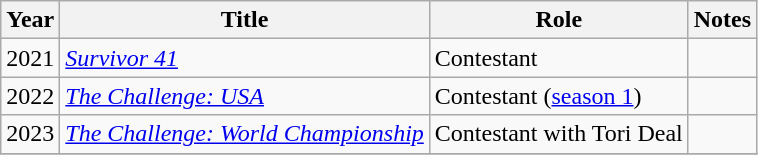<table class="wikitable sortable">
<tr>
<th>Year</th>
<th>Title</th>
<th>Role</th>
<th class="unsortable">Notes</th>
</tr>
<tr>
<td>2021</td>
<td><em><a href='#'>Survivor 41</a></em></td>
<td>Contestant</td>
<td></td>
</tr>
<tr>
<td>2022</td>
<td><em><a href='#'>The Challenge: USA</a></em></td>
<td>Contestant (<a href='#'>season 1</a>)</td>
<td></td>
</tr>
<tr>
<td>2023</td>
<td><em><a href='#'>The Challenge: World Championship</a></em></td>
<td>Contestant with Tori Deal</td>
<td></td>
</tr>
<tr>
</tr>
</table>
